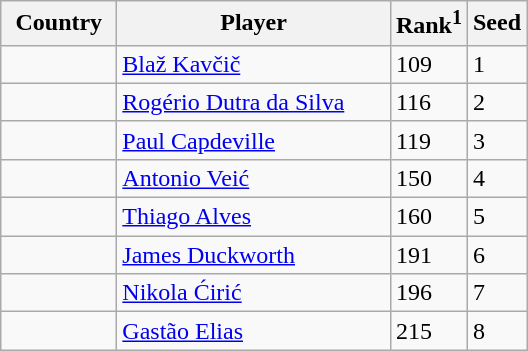<table class="sortable wikitable">
<tr>
<th width="70">Country</th>
<th width="175">Player</th>
<th>Rank<sup>1</sup></th>
<th>Seed</th>
</tr>
<tr>
<td></td>
<td><a href='#'>Blaž Kavčič</a></td>
<td>109</td>
<td>1</td>
</tr>
<tr>
<td></td>
<td><a href='#'>Rogério Dutra da Silva</a></td>
<td>116</td>
<td>2</td>
</tr>
<tr>
<td></td>
<td><a href='#'>Paul Capdeville</a></td>
<td>119</td>
<td>3</td>
</tr>
<tr>
<td></td>
<td><a href='#'>Antonio Veić</a></td>
<td>150</td>
<td>4</td>
</tr>
<tr>
<td></td>
<td><a href='#'>Thiago Alves</a></td>
<td>160</td>
<td>5</td>
</tr>
<tr>
<td></td>
<td><a href='#'>James Duckworth</a></td>
<td>191</td>
<td>6</td>
</tr>
<tr>
<td></td>
<td><a href='#'>Nikola Ćirić</a></td>
<td>196</td>
<td>7</td>
</tr>
<tr>
<td></td>
<td><a href='#'>Gastão Elias</a></td>
<td>215</td>
<td>8</td>
</tr>
</table>
